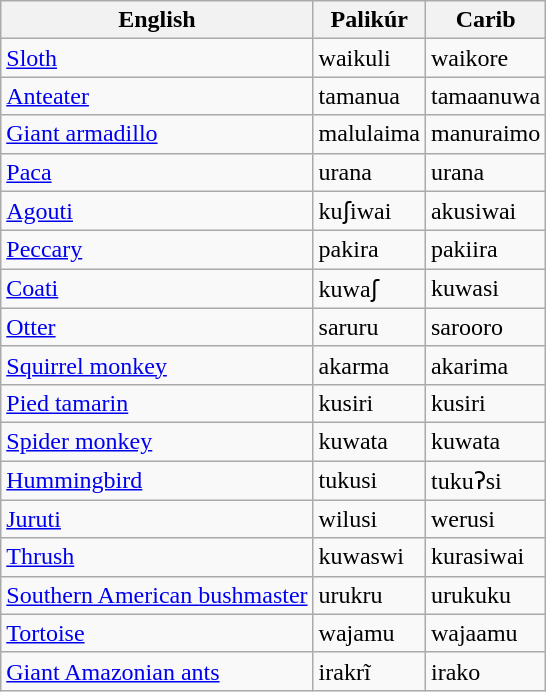<table class="wikitable sortable">
<tr>
<th>English</th>
<th>Palikúr</th>
<th>Carib</th>
</tr>
<tr>
<td><a href='#'>Sloth</a></td>
<td>waikuli</td>
<td>waikore</td>
</tr>
<tr>
<td><a href='#'>Anteater</a></td>
<td>tamanua</td>
<td>tamaanuwa</td>
</tr>
<tr>
<td><a href='#'>Giant armadillo</a></td>
<td>malulaima</td>
<td>manuraimo</td>
</tr>
<tr>
<td><a href='#'>Paca</a></td>
<td>urana</td>
<td>urana</td>
</tr>
<tr>
<td><a href='#'>Agouti</a></td>
<td>kuʃiwai</td>
<td>akusiwai</td>
</tr>
<tr>
<td><a href='#'>Peccary</a></td>
<td>pakira</td>
<td>pakiira</td>
</tr>
<tr>
<td><a href='#'>Coati</a></td>
<td>kuwaʃ</td>
<td>kuwasi</td>
</tr>
<tr>
<td><a href='#'>Otter</a></td>
<td>saruru</td>
<td>sarooro</td>
</tr>
<tr>
<td><a href='#'>Squirrel monkey</a></td>
<td>akarma</td>
<td>akarima</td>
</tr>
<tr>
<td><a href='#'>Pied tamarin</a></td>
<td>kusiri</td>
<td>kusiri</td>
</tr>
<tr>
<td><a href='#'>Spider monkey</a></td>
<td>kuwata</td>
<td>kuwata</td>
</tr>
<tr>
<td><a href='#'>Hummingbird</a></td>
<td>tukusi</td>
<td>tukuʔsi</td>
</tr>
<tr>
<td><a href='#'>Juruti</a></td>
<td>wilusi</td>
<td>werusi</td>
</tr>
<tr>
<td><a href='#'>Thrush</a></td>
<td>kuwaswi</td>
<td>kurasiwai</td>
</tr>
<tr>
<td><a href='#'>Southern American bushmaster</a></td>
<td>urukru</td>
<td>urukuku</td>
</tr>
<tr>
<td><a href='#'>Tortoise</a></td>
<td>wajamu</td>
<td>wajaamu</td>
</tr>
<tr>
<td><a href='#'>Giant Amazonian ants</a></td>
<td>irakrĩ</td>
<td>irako</td>
</tr>
</table>
